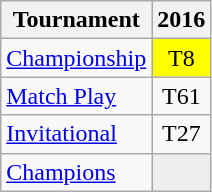<table class="wikitable" style="text-align:center;">
<tr>
<th>Tournament</th>
<th>2016</th>
</tr>
<tr>
<td align="left"><a href='#'>Championship</a></td>
<td style="background:yellow;">T8</td>
</tr>
<tr>
<td align="left"><a href='#'>Match Play</a></td>
<td>T61</td>
</tr>
<tr>
<td align="left"><a href='#'>Invitational</a></td>
<td>T27</td>
</tr>
<tr>
<td align="left"><a href='#'>Champions</a></td>
<td style="background:#eeeeee;"></td>
</tr>
</table>
